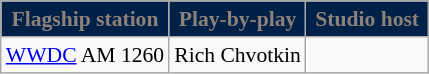<table class="wikitable" style="white-space:nowrap;font-size:90%;">
<tr>
<th style="background:#002147; color:#8D817B;"  width=75>Flagship station</th>
<th style="background:#002147; color:#8D817B;"  width=75>Play-by-play</th>
<th style="background:#002147; color:#8D817B;"  width=75>Studio host</th>
</tr>
<tr align="center">
<td><a href='#'>WWDC</a> AM 1260</td>
<td>Rich Chvotkin</td>
<td></td>
</tr>
</table>
